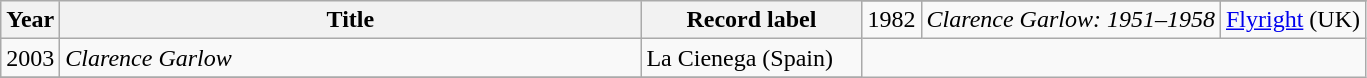<table class="wikitable sortable">
<tr>
<th width="30" rowspan="2">Year</th>
<th width="380" rowspan="2">Title</th>
<th width="140" rowspan="2">Record label</th>
</tr>
<tr>
<td>1982</td>
<td><em>Clarence Garlow: 1951–1958</em></td>
<td><a href='#'>Flyright</a> (UK)</td>
</tr>
<tr>
<td>2003</td>
<td><em>Clarence Garlow</em></td>
<td>La Cienega (Spain)</td>
</tr>
<tr>
</tr>
</table>
